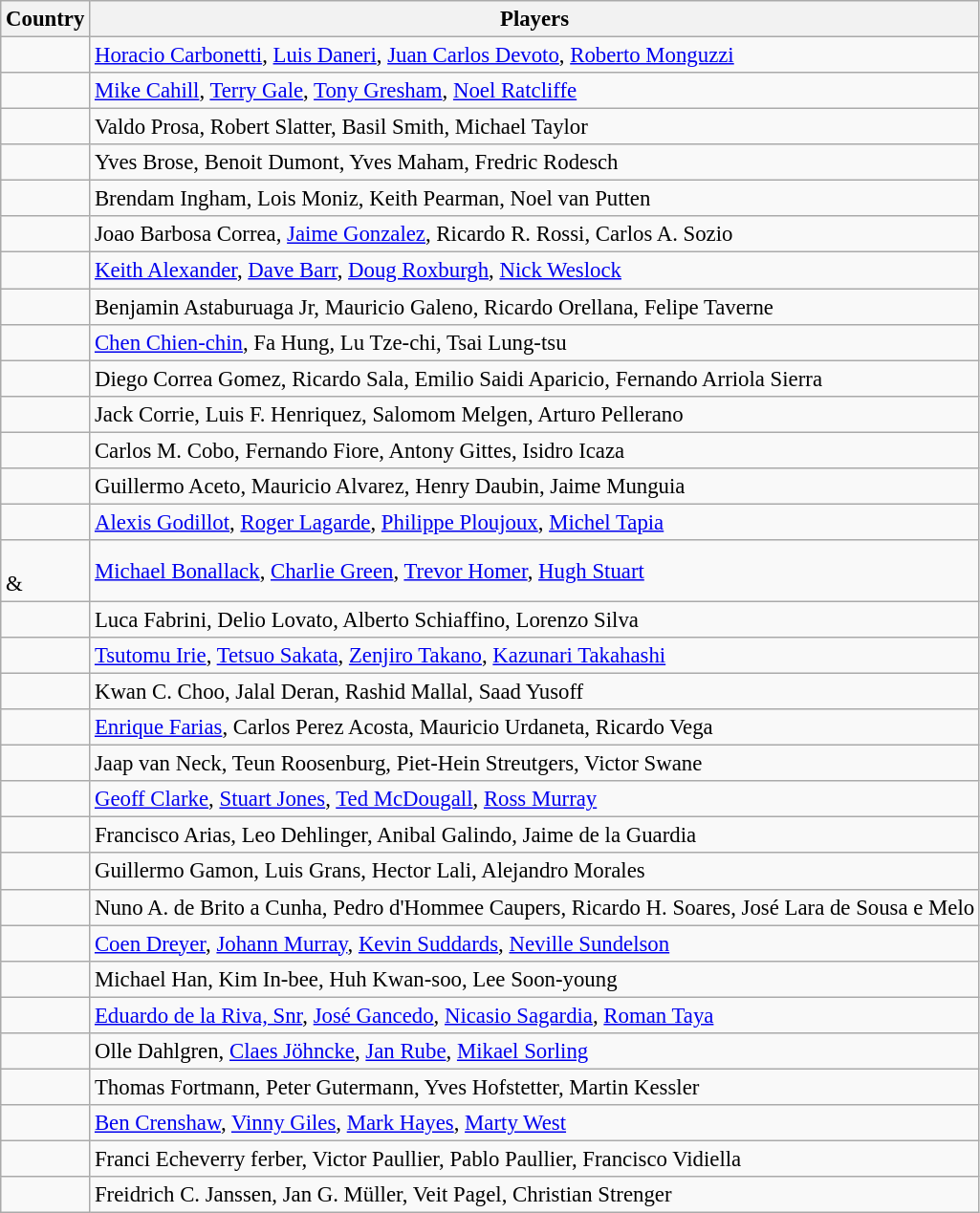<table class="wikitable" style="font-size:95%;">
<tr>
<th>Country</th>
<th>Players</th>
</tr>
<tr>
<td></td>
<td><a href='#'>Horacio Carbonetti</a>, <a href='#'>Luis Daneri</a>, <a href='#'>Juan Carlos Devoto</a>, <a href='#'>Roberto Monguzzi</a></td>
</tr>
<tr>
<td></td>
<td><a href='#'>Mike Cahill</a>, <a href='#'>Terry Gale</a>, <a href='#'>Tony Gresham</a>, <a href='#'>Noel Ratcliffe</a></td>
</tr>
<tr>
<td></td>
<td>Valdo Prosa, Robert Slatter, Basil Smith, Michael Taylor</td>
</tr>
<tr>
<td></td>
<td>Yves Brose, Benoit Dumont, Yves Maham, Fredric Rodesch</td>
</tr>
<tr>
<td></td>
<td>Brendam Ingham, Lois Moniz, Keith Pearman, Noel van Putten</td>
</tr>
<tr>
<td></td>
<td>Joao Barbosa Correa, <a href='#'>Jaime Gonzalez</a>, Ricardo R. Rossi, Carlos A. Sozio</td>
</tr>
<tr>
<td></td>
<td><a href='#'>Keith Alexander</a>, <a href='#'>Dave Barr</a>, <a href='#'>Doug Roxburgh</a>, <a href='#'>Nick Weslock</a></td>
</tr>
<tr>
<td></td>
<td>Benjamin Astaburuaga Jr, Mauricio Galeno, Ricardo Orellana, Felipe Taverne</td>
</tr>
<tr>
<td></td>
<td><a href='#'>Chen Chien-chin</a>, Fa Hung, Lu Tze-chi, Tsai Lung-tsu</td>
</tr>
<tr>
<td></td>
<td>Diego Correa Gomez, Ricardo Sala, Emilio Saidi Aparicio, Fernando Arriola Sierra</td>
</tr>
<tr>
<td></td>
<td>Jack Corrie, Luis F. Henriquez, Salomom Melgen, Arturo Pellerano</td>
</tr>
<tr>
<td></td>
<td>Carlos M. Cobo, Fernando Fiore, Antony Gittes, Isidro Icaza</td>
</tr>
<tr>
<td></td>
<td>Guillermo Aceto, Mauricio Alvarez, Henry Daubin, Jaime Munguia</td>
</tr>
<tr>
<td></td>
<td><a href='#'>Alexis Godillot</a>, <a href='#'>Roger Lagarde</a>, <a href='#'>Philippe Ploujoux</a>, <a href='#'>Michel Tapia</a></td>
</tr>
<tr>
<td><br>& </td>
<td><a href='#'>Michael Bonallack</a>, <a href='#'>Charlie Green</a>, <a href='#'>Trevor Homer</a>, <a href='#'>Hugh Stuart</a></td>
</tr>
<tr>
<td></td>
<td>Luca Fabrini, Delio Lovato, Alberto Schiaffino, Lorenzo Silva</td>
</tr>
<tr>
<td></td>
<td><a href='#'>Tsutomu Irie</a>, <a href='#'>Tetsuo Sakata</a>, <a href='#'>Zenjiro Takano</a>, <a href='#'>Kazunari Takahashi</a></td>
</tr>
<tr>
<td></td>
<td>Kwan C. Choo, Jalal Deran, Rashid Mallal, Saad Yusoff</td>
</tr>
<tr>
<td></td>
<td><a href='#'>Enrique Farias</a>, Carlos Perez Acosta, Mauricio Urdaneta, Ricardo Vega</td>
</tr>
<tr>
<td></td>
<td>Jaap van Neck, Teun Roosenburg, Piet-Hein Streutgers, Victor Swane</td>
</tr>
<tr>
<td></td>
<td><a href='#'>Geoff Clarke</a>, <a href='#'>Stuart Jones</a>, <a href='#'>Ted McDougall</a>, <a href='#'>Ross Murray</a></td>
</tr>
<tr>
<td></td>
<td>Francisco Arias, Leo Dehlinger, Anibal Galindo, Jaime de la Guardia</td>
</tr>
<tr>
<td></td>
<td>Guillermo Gamon, Luis Grans, Hector Lali, Alejandro Morales</td>
</tr>
<tr>
<td></td>
<td>Nuno A. de Brito a Cunha, Pedro d'Hommee Caupers, Ricardo H. Soares, José Lara de Sousa e Melo</td>
</tr>
<tr>
<td></td>
<td><a href='#'>Coen Dreyer</a>, <a href='#'>Johann Murray</a>, <a href='#'>Kevin Suddards</a>, <a href='#'>Neville Sundelson</a></td>
</tr>
<tr>
<td></td>
<td>Michael Han, Kim In-bee, Huh Kwan-soo, Lee Soon-young</td>
</tr>
<tr>
<td></td>
<td><a href='#'>Eduardo de la Riva, Snr</a>, <a href='#'>José Gancedo</a>, <a href='#'>Nicasio Sagardia</a>, <a href='#'>Roman Taya</a></td>
</tr>
<tr>
<td></td>
<td>Olle Dahlgren, <a href='#'>Claes Jöhncke</a>, <a href='#'>Jan Rube</a>, <a href='#'>Mikael Sorling</a></td>
</tr>
<tr>
<td></td>
<td>Thomas Fortmann, Peter Gutermann, Yves Hofstetter, Martin Kessler</td>
</tr>
<tr>
<td></td>
<td><a href='#'>Ben Crenshaw</a>, <a href='#'>Vinny Giles</a>, <a href='#'>Mark Hayes</a>, <a href='#'>Marty West</a></td>
</tr>
<tr>
<td></td>
<td>Franci Echeverry ferber, Victor Paullier, Pablo Paullier, Francisco Vidiella</td>
</tr>
<tr>
<td></td>
<td>Freidrich C. Janssen, Jan G. Müller, Veit Pagel, Christian Strenger</td>
</tr>
</table>
